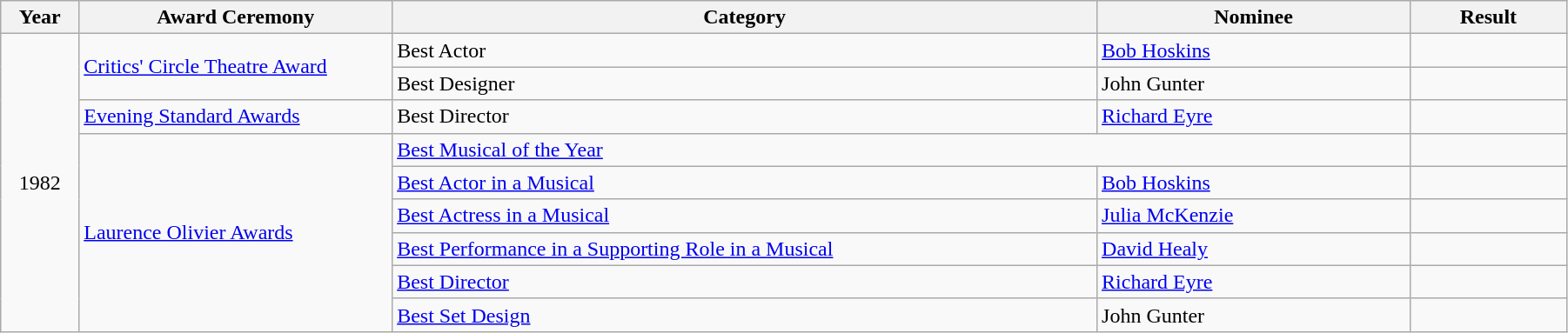<table class="wikitable" style="width:95%;">
<tr>
<th style="width:5%;">Year</th>
<th style="width:20%;">Award Ceremony</th>
<th style="width:45%;">Category</th>
<th style="width:20%;">Nominee</th>
<th style="width:10%;">Result</th>
</tr>
<tr>
<td rowspan="9" style="text-align:center;">1982</td>
<td rowspan="2"><a href='#'>Critics' Circle Theatre Award</a></td>
<td>Best Actor</td>
<td><a href='#'>Bob Hoskins</a></td>
<td></td>
</tr>
<tr>
<td>Best Designer</td>
<td>John Gunter</td>
<td></td>
</tr>
<tr>
<td><a href='#'>Evening Standard Awards</a></td>
<td>Best Director</td>
<td><a href='#'>Richard Eyre</a></td>
<td></td>
</tr>
<tr>
<td rowspan="6"><a href='#'>Laurence Olivier Awards</a></td>
<td colspan="2"><a href='#'>Best Musical of the Year</a></td>
<td></td>
</tr>
<tr>
<td><a href='#'>Best Actor in a Musical</a></td>
<td><a href='#'>Bob Hoskins</a></td>
<td></td>
</tr>
<tr>
<td><a href='#'>Best Actress in a Musical</a></td>
<td><a href='#'>Julia McKenzie</a></td>
<td></td>
</tr>
<tr>
<td><a href='#'>Best Performance in a Supporting Role in a Musical</a></td>
<td><a href='#'>David Healy</a></td>
<td></td>
</tr>
<tr>
<td><a href='#'>Best Director</a></td>
<td><a href='#'>Richard Eyre</a></td>
<td></td>
</tr>
<tr>
<td><a href='#'>Best Set Design</a></td>
<td>John Gunter</td>
<td></td>
</tr>
</table>
